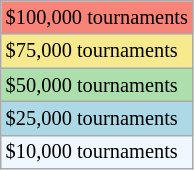<table class="wikitable" style="font-size:85%">
<tr style="background:#f88379;">
<td>$100,000 tournaments</td>
</tr>
<tr style="background:#f7e98e;">
<td>$75,000 tournaments</td>
</tr>
<tr style="background:#addfad;">
<td>$50,000 tournaments</td>
</tr>
<tr style="background:lightblue;">
<td>$25,000 tournaments</td>
</tr>
<tr style="background:#f0f8ff;">
<td>$10,000 tournaments</td>
</tr>
</table>
